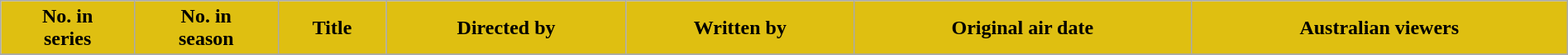<table class="wikitable plainrowheaders" style="width: 100%; margin-right: 0;">
<tr>
<th style="background:#DFBF11;">No. in<br>series</th>
<th style="background:#DFBF11;">No. in<br>season</th>
<th style="background:#DFBF11;">Title</th>
<th style="background:#DFBF11;">Directed by</th>
<th style="background:#DFBF11;">Written by</th>
<th style="background:#DFBF11;">Original air date</th>
<th style="background:#DFBF11;">Australian viewers</th>
</tr>
<tr>
</tr>
</table>
